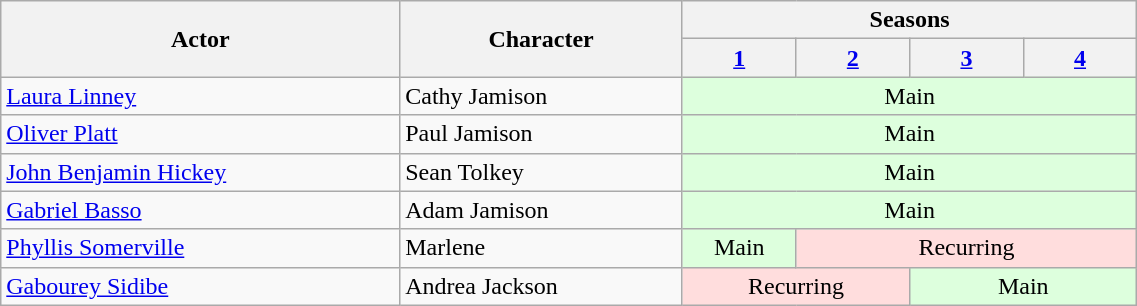<table class="wikitable sortable" style="width:60%;">
<tr>
<th rowspan="2">Actor</th>
<th rowspan="2">Character</th>
<th colspan="9" class="unsortable">Seasons</th>
</tr>
<tr>
<th style="width:10%;"><a href='#'>1</a></th>
<th style="width:10%;"><a href='#'>2</a></th>
<th style="width:10%;"><a href='#'>3</a></th>
<th style="width:10%;"><a href='#'>4</a></th>
</tr>
<tr>
<td><a href='#'>Laura Linney</a></td>
<td>Cathy Jamison</td>
<td colspan="4" style="background:#dfd; text-align:center;">Main</td>
</tr>
<tr>
<td><a href='#'>Oliver Platt</a></td>
<td>Paul Jamison</td>
<td colspan="4" style="background:#dfd; text-align:center;">Main</td>
</tr>
<tr>
<td><a href='#'>John Benjamin Hickey</a></td>
<td>Sean Tolkey</td>
<td colspan="4" style="background:#dfd; text-align:center;">Main</td>
</tr>
<tr>
<td><a href='#'>Gabriel Basso</a></td>
<td>Adam Jamison</td>
<td colspan="4" style="background:#dfd; text-align:center;">Main</td>
</tr>
<tr>
<td><a href='#'>Phyllis Somerville</a></td>
<td>Marlene</td>
<td colspan="1" style="background:#dfd; text-align:center;">Main</td>
<td colspan="3" style="background:#fdd; text-align:center;">Recurring</td>
</tr>
<tr>
<td><a href='#'>Gabourey Sidibe</a></td>
<td>Andrea Jackson</td>
<td colspan="2" style="background:#fdd; text-align:center;">Recurring</td>
<td colspan="2" style="background:#dfd; text-align:center;">Main</td>
</tr>
</table>
